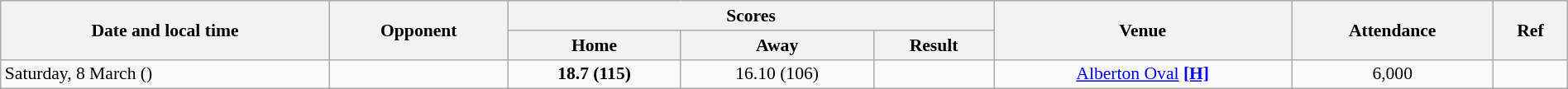<table class="wikitable plainrowheaders" style="font-size:90%; width:100%; text-align:center;">
<tr>
<th scope="col" rowspan=2>Date and local time</th>
<th scope="col" rowspan=2>Opponent</th>
<th scope="col" colspan=3>Scores</th>
<th scope="col" rowspan=2>Venue</th>
<th scope="col" rowspan=2>Attendance</th>
<th scope="col" rowspan=2>Ref</th>
</tr>
<tr>
<th scope="col">Home</th>
<th scope="col">Away</th>
<th scope="col">Result</th>
</tr>
<tr>
<td align=left>Saturday, 8 March ()</td>
<td align=left></td>
<td><strong>18.7 (115)</strong></td>
<td>16.10 (106)</td>
<td></td>
<td><a href='#'>Alberton Oval</a> <span></span><a href='#'><strong>[H]</strong></a></td>
<td>6,000</td>
<td></td>
</tr>
</table>
